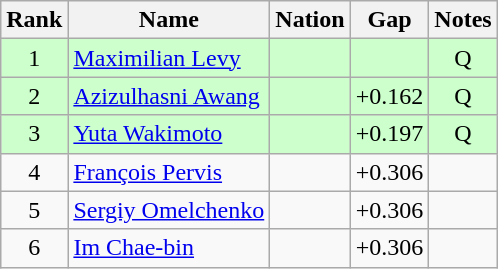<table class="wikitable sortable" style="text-align:center">
<tr>
<th>Rank</th>
<th>Name</th>
<th>Nation</th>
<th>Gap</th>
<th>Notes</th>
</tr>
<tr bgcolor=ccffcc>
<td>1</td>
<td align=left><a href='#'>Maximilian Levy</a></td>
<td align=left></td>
<td></td>
<td>Q</td>
</tr>
<tr bgcolor=ccffcc>
<td>2</td>
<td align=left><a href='#'>Azizulhasni Awang</a></td>
<td align=left></td>
<td>+0.162</td>
<td>Q</td>
</tr>
<tr bgcolor=ccffcc>
<td>3</td>
<td align=left><a href='#'>Yuta Wakimoto</a></td>
<td align=left></td>
<td>+0.197</td>
<td>Q</td>
</tr>
<tr>
<td>4</td>
<td align=left><a href='#'>François Pervis</a></td>
<td align=left></td>
<td>+0.306</td>
<td></td>
</tr>
<tr>
<td>5</td>
<td align=left><a href='#'>Sergiy Omelchenko</a></td>
<td align=left></td>
<td>+0.306</td>
<td></td>
</tr>
<tr>
<td>6</td>
<td align=left><a href='#'>Im Chae-bin</a></td>
<td align=left></td>
<td>+0.306</td>
<td></td>
</tr>
</table>
